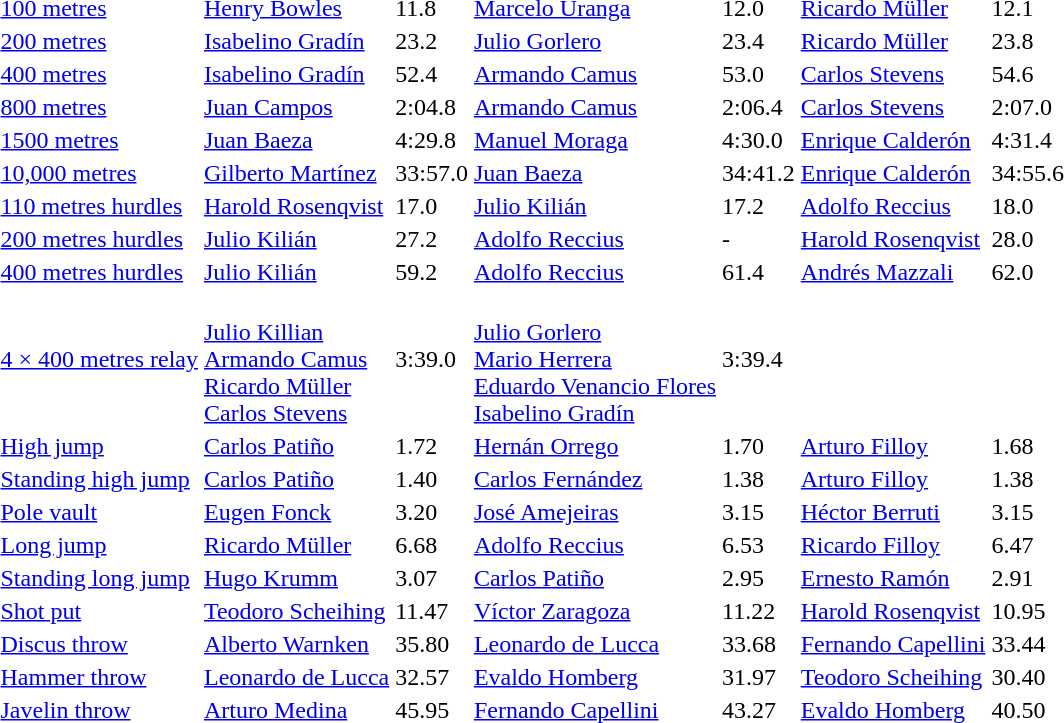<table>
<tr>
<td><a href='#'>100 metres</a></td>
<td><a href='#'>Henry Bowles</a><br> </td>
<td>11.8</td>
<td><a href='#'>Marcelo Uranga</a><br> </td>
<td>12.0</td>
<td><a href='#'>Ricardo Müller</a><br> </td>
<td>12.1</td>
</tr>
<tr>
<td><a href='#'>200 metres</a></td>
<td><a href='#'>Isabelino Gradín</a><br> </td>
<td>23.2</td>
<td><a href='#'>Julio Gorlero</a><br> </td>
<td>23.4</td>
<td><a href='#'>Ricardo Müller</a><br> </td>
<td>23.8</td>
</tr>
<tr>
<td><a href='#'>400 metres</a></td>
<td><a href='#'>Isabelino Gradín</a><br> </td>
<td>52.4</td>
<td><a href='#'>Armando Camus</a><br> </td>
<td>53.0</td>
<td><a href='#'>Carlos Stevens</a><br> </td>
<td>54.6</td>
</tr>
<tr>
<td><a href='#'>800 metres</a></td>
<td><a href='#'>Juan Campos</a><br> </td>
<td>2:04.8</td>
<td><a href='#'>Armando Camus</a><br> </td>
<td>2:06.4</td>
<td><a href='#'>Carlos Stevens</a><br> </td>
<td>2:07.0</td>
</tr>
<tr>
<td><a href='#'>1500 metres</a></td>
<td><a href='#'>Juan Baeza</a><br> </td>
<td>4:29.8</td>
<td><a href='#'>Manuel Moraga</a><br> </td>
<td>4:30.0</td>
<td><a href='#'>Enrique Calderón</a><br> </td>
<td>4:31.4</td>
</tr>
<tr>
<td><a href='#'>10,000 metres</a></td>
<td><a href='#'>Gilberto Martínez</a><br> </td>
<td>33:57.0</td>
<td><a href='#'>Juan Baeza</a><br> </td>
<td>34:41.2</td>
<td><a href='#'>Enrique Calderón</a><br> </td>
<td>34:55.6</td>
</tr>
<tr>
<td><a href='#'>110 metres hurdles</a></td>
<td><a href='#'>Harold Rosenqvist</a><br> </td>
<td>17.0</td>
<td><a href='#'>Julio Kilián</a><br> </td>
<td>17.2</td>
<td><a href='#'>Adolfo Reccius</a><br> </td>
<td>18.0</td>
</tr>
<tr>
<td><a href='#'>200 metres hurdles</a></td>
<td><a href='#'>Julio Kilián</a><br> </td>
<td>27.2</td>
<td><a href='#'>Adolfo Reccius</a><br> </td>
<td>-</td>
<td><a href='#'>Harold Rosenqvist</a><br> </td>
<td>28.0</td>
</tr>
<tr>
<td><a href='#'>400 metres hurdles</a></td>
<td><a href='#'>Julio Kilián</a><br> </td>
<td>59.2</td>
<td><a href='#'>Adolfo Reccius</a><br> </td>
<td>61.4</td>
<td><a href='#'>Andrés Mazzali</a><br> </td>
<td>62.0</td>
</tr>
<tr>
<td><a href='#'>4 × 400 metres relay</a></td>
<td><br><a href='#'>Julio Killian</a><br><a href='#'>Armando Camus</a><br><a href='#'>Ricardo Müller</a><br><a href='#'>Carlos Stevens</a></td>
<td>3:39.0</td>
<td><br><a href='#'>Julio Gorlero</a><br><a href='#'>Mario Herrera</a><br><a href='#'>Eduardo Venancio Flores</a><br><a href='#'>Isabelino Gradín</a></td>
<td>3:39.4</td>
<td></td>
<td></td>
</tr>
<tr>
<td><a href='#'>High jump</a></td>
<td><a href='#'>Carlos Patiño</a><br> </td>
<td>1.72</td>
<td><a href='#'>Hernán Orrego</a><br> </td>
<td>1.70</td>
<td><a href='#'>Arturo Filloy</a><br> </td>
<td>1.68</td>
</tr>
<tr>
<td><a href='#'>Standing high jump</a></td>
<td><a href='#'>Carlos Patiño</a><br> </td>
<td>1.40</td>
<td><a href='#'>Carlos Fernández</a><br> </td>
<td>1.38</td>
<td><a href='#'>Arturo Filloy</a><br> </td>
<td>1.38</td>
</tr>
<tr>
<td><a href='#'>Pole vault</a></td>
<td><a href='#'>Eugen Fonck</a><br> </td>
<td>3.20</td>
<td><a href='#'>José Amejeiras</a><br> </td>
<td>3.15</td>
<td><a href='#'>Héctor Berruti</a><br> </td>
<td>3.15</td>
</tr>
<tr>
<td><a href='#'>Long jump</a></td>
<td><a href='#'>Ricardo Müller</a><br> </td>
<td>6.68</td>
<td><a href='#'>Adolfo Reccius</a><br> </td>
<td>6.53</td>
<td><a href='#'>Ricardo Filloy</a><br> </td>
<td>6.47</td>
</tr>
<tr>
<td><a href='#'>Standing long jump</a></td>
<td><a href='#'>Hugo Krumm</a><br> </td>
<td>3.07</td>
<td><a href='#'>Carlos Patiño</a><br> </td>
<td>2.95</td>
<td><a href='#'>Ernesto Ramón</a><br> </td>
<td>2.91</td>
</tr>
<tr>
<td><a href='#'>Shot put</a></td>
<td><a href='#'>Teodoro Scheihing</a><br> </td>
<td>11.47</td>
<td><a href='#'>Víctor Zaragoza</a><br> </td>
<td>11.22</td>
<td><a href='#'>Harold Rosenqvist</a><br> </td>
<td>10.95</td>
</tr>
<tr>
<td><a href='#'>Discus throw</a></td>
<td><a href='#'>Alberto Warnken</a><br> </td>
<td>35.80</td>
<td><a href='#'>Leonardo de Lucca</a><br> </td>
<td>33.68</td>
<td><a href='#'>Fernando Capellini</a><br> </td>
<td>33.44</td>
</tr>
<tr>
<td><a href='#'>Hammer throw</a></td>
<td><a href='#'>Leonardo de Lucca</a><br> </td>
<td>32.57</td>
<td><a href='#'>Evaldo Homberg</a><br> </td>
<td>31.97</td>
<td><a href='#'>Teodoro Scheihing</a><br> </td>
<td>30.40</td>
</tr>
<tr>
<td><a href='#'>Javelin throw</a></td>
<td><a href='#'>Arturo Medina</a><br> </td>
<td>45.95</td>
<td><a href='#'>Fernando Capellini</a><br> </td>
<td>43.27</td>
<td><a href='#'>Evaldo Homberg</a><br> </td>
<td>40.50</td>
</tr>
</table>
